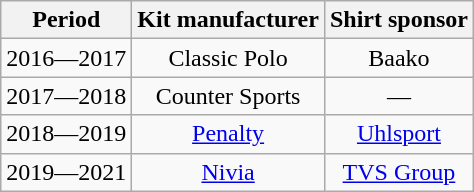<table class="wikitable" style="text-align:center;margin-left:1em;float:center">
<tr>
<th>Period</th>
<th>Kit manufacturer</th>
<th>Shirt sponsor</th>
</tr>
<tr>
<td>2016—2017</td>
<td>Classic Polo</td>
<td>Baako</td>
</tr>
<tr>
<td>2017—2018</td>
<td>Counter Sports</td>
<td>—</td>
</tr>
<tr>
<td>2018—2019</td>
<td><a href='#'>Penalty</a></td>
<td><a href='#'>Uhlsport</a></td>
</tr>
<tr>
<td>2019—2021</td>
<td><a href='#'>Nivia</a></td>
<td><a href='#'>TVS Group</a></td>
</tr>
</table>
